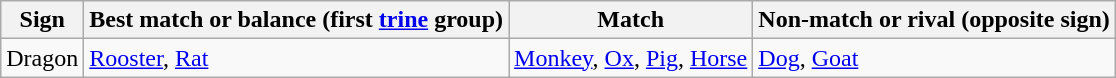<table class="wikitable">
<tr>
<th>Sign</th>
<th>Best match or balance (first <a href='#'>trine</a> group)</th>
<th>Match</th>
<th>Non-match or rival (opposite sign)</th>
</tr>
<tr>
<td>Dragon</td>
<td><a href='#'>Rooster</a>, <a href='#'>Rat</a></td>
<td><a href='#'>Monkey</a>, <a href='#'>Ox</a>, <a href='#'>Pig</a>, <a href='#'>Horse</a></td>
<td><a href='#'>Dog</a>, <a href='#'>Goat</a></td>
</tr>
</table>
